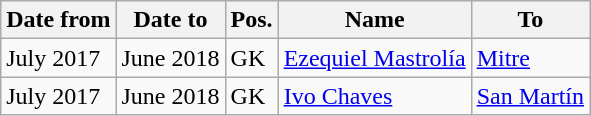<table class="wikitable">
<tr>
<th>Date from</th>
<th>Date to</th>
<th>Pos.</th>
<th>Name</th>
<th>To</th>
</tr>
<tr>
<td>July 2017</td>
<td>June 2018</td>
<td>GK</td>
<td> <a href='#'>Ezequiel Mastrolía</a></td>
<td> <a href='#'>Mitre</a></td>
</tr>
<tr>
<td>July 2017</td>
<td>June 2018</td>
<td>GK</td>
<td> <a href='#'>Ivo Chaves</a></td>
<td> <a href='#'>San Martín</a></td>
</tr>
</table>
